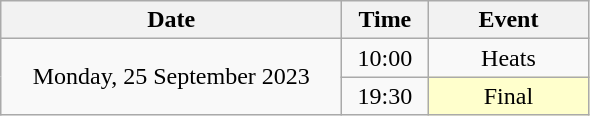<table class = "wikitable" style="text-align:center;">
<tr>
<th width=220>Date</th>
<th width=50>Time</th>
<th width=100>Event</th>
</tr>
<tr>
<td rowspan=2>Monday, 25 September 2023</td>
<td>10:00</td>
<td>Heats</td>
</tr>
<tr>
<td>19:30</td>
<td bgcolor=ffffcc>Final</td>
</tr>
</table>
